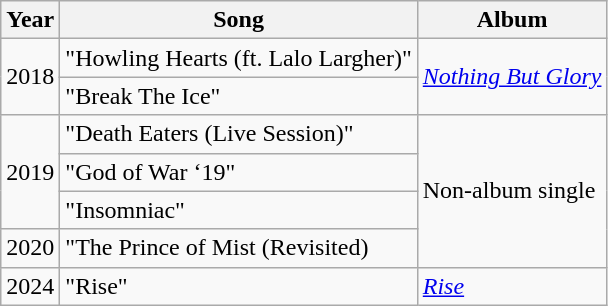<table class="wikitable">
<tr>
<th>Year</th>
<th>Song</th>
<th>Album</th>
</tr>
<tr>
<td rowspan="2">2018</td>
<td>"Howling Hearts (ft. Lalo Largher)"</td>
<td rowspan="2"><em><a href='#'>Nothing But Glory</a></em></td>
</tr>
<tr>
<td>"Break The Ice"</td>
</tr>
<tr>
<td rowspan="3">2019</td>
<td>"Death Eaters (Live Session)"</td>
<td rowspan="4">Non-album single</td>
</tr>
<tr>
<td>"God of War ‘19"</td>
</tr>
<tr>
<td>"Insomniac"</td>
</tr>
<tr>
<td>2020</td>
<td>"The Prince of Mist (Revisited)</td>
</tr>
<tr>
<td>2024</td>
<td>"Rise"</td>
<td><em><a href='#'>Rise</a></em></td>
</tr>
</table>
